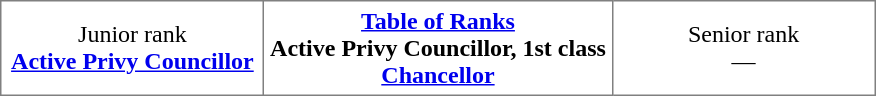<table class="toccolours" border="1" cellpadding="4" cellspacing="0" style="border-collapse: collapse; margin: 0.5em auto; clear: both;">
<tr>
<td width="30%" align="center">Junior rank<br><strong><a href='#'>Active Privy Councillor</a></strong></td>
<td width="40%" align="center"><strong><a href='#'>Table of Ranks</a></strong><br><strong>Active Privy Councillor, 1st class</strong><br><strong><a href='#'>Chancellor</a></strong></td>
<td width="30%" align="center">Senior rank<br>—</td>
</tr>
</table>
